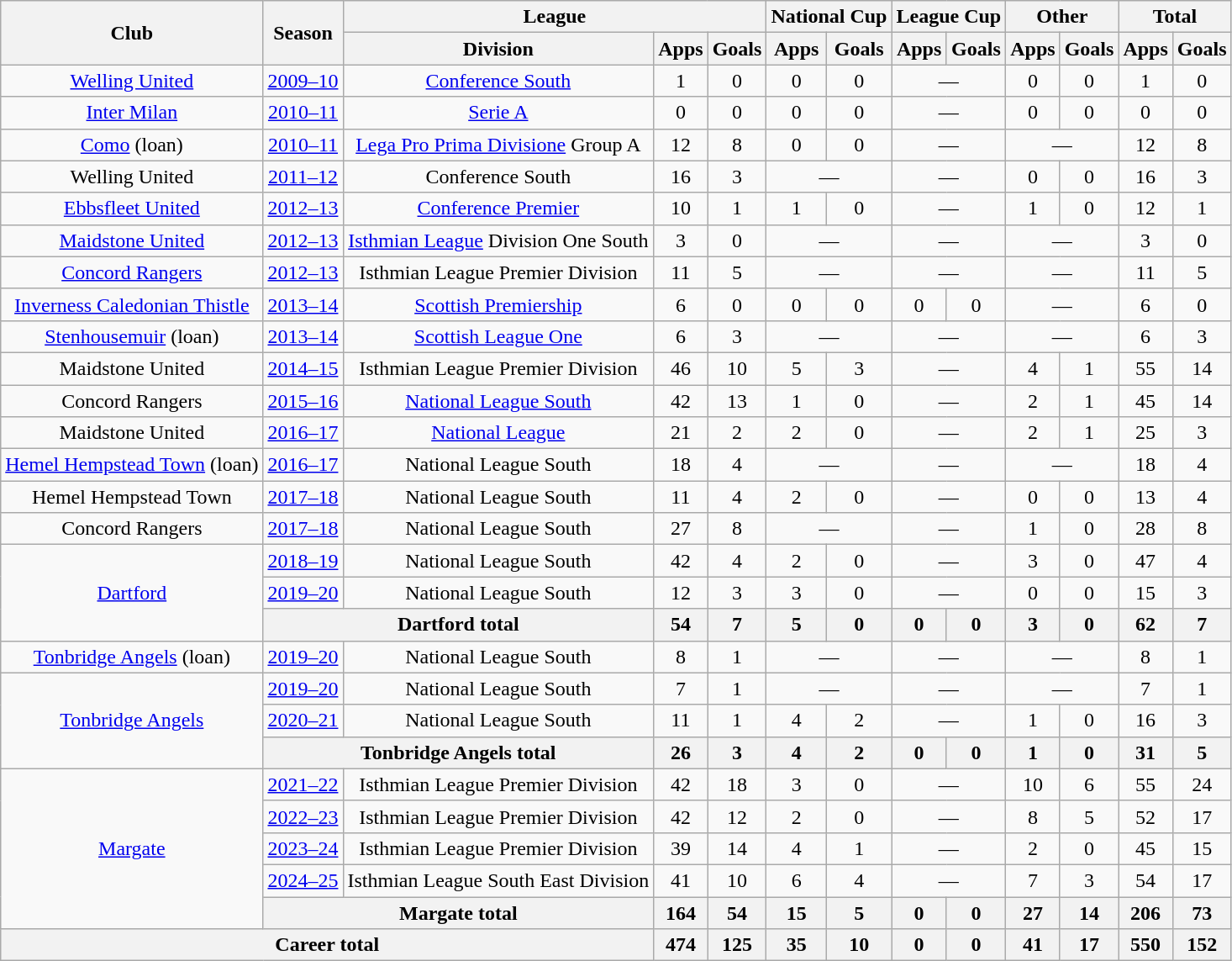<table class="wikitable" style="text-align: center">
<tr>
<th rowspan="2">Club</th>
<th rowspan="2">Season</th>
<th colspan="3">League</th>
<th colspan="2">National Cup</th>
<th colspan="2">League Cup</th>
<th colspan="2">Other</th>
<th colspan="2">Total</th>
</tr>
<tr>
<th>Division</th>
<th>Apps</th>
<th>Goals</th>
<th>Apps</th>
<th>Goals</th>
<th>Apps</th>
<th>Goals</th>
<th>Apps</th>
<th>Goals</th>
<th>Apps</th>
<th>Goals</th>
</tr>
<tr>
<td rowspan="1"><a href='#'>Welling United</a></td>
<td><a href='#'>2009–10</a></td>
<td><a href='#'>Conference South</a></td>
<td>1</td>
<td>0</td>
<td>0</td>
<td>0</td>
<td colspan="2">—</td>
<td>0</td>
<td>0</td>
<td>1</td>
<td>0</td>
</tr>
<tr>
<td rowspan="1"><a href='#'>Inter Milan</a></td>
<td><a href='#'>2010–11</a></td>
<td><a href='#'>Serie A</a></td>
<td>0</td>
<td>0</td>
<td>0</td>
<td>0</td>
<td colspan="2">—</td>
<td>0</td>
<td>0</td>
<td>0</td>
<td>0</td>
</tr>
<tr>
<td rowspan="1"><a href='#'>Como</a> (loan)</td>
<td><a href='#'>2010–11</a></td>
<td><a href='#'>Lega Pro Prima Divisione</a> Group A</td>
<td>12</td>
<td>8</td>
<td>0</td>
<td>0</td>
<td colspan="2">—</td>
<td colspan="2">—</td>
<td>12</td>
<td>8</td>
</tr>
<tr>
<td rowspan="1">Welling United</td>
<td><a href='#'>2011–12</a></td>
<td>Conference South</td>
<td>16</td>
<td>3</td>
<td colspan="2">—</td>
<td colspan="2">—</td>
<td>0</td>
<td>0</td>
<td>16</td>
<td>3</td>
</tr>
<tr>
<td rowspan="1"><a href='#'>Ebbsfleet United</a></td>
<td><a href='#'>2012–13</a></td>
<td><a href='#'>Conference Premier</a></td>
<td>10</td>
<td>1</td>
<td>1</td>
<td>0</td>
<td colspan="2">—</td>
<td>1</td>
<td>0</td>
<td>12</td>
<td>1</td>
</tr>
<tr>
<td rowspan="1"><a href='#'>Maidstone United</a></td>
<td><a href='#'>2012–13</a></td>
<td><a href='#'>Isthmian League</a> Division One South</td>
<td>3</td>
<td>0</td>
<td colspan="2">—</td>
<td colspan="2">—</td>
<td colspan="2">—</td>
<td>3</td>
<td>0</td>
</tr>
<tr>
<td rowspan="1"><a href='#'>Concord Rangers</a></td>
<td><a href='#'>2012–13</a></td>
<td>Isthmian League Premier Division</td>
<td>11</td>
<td>5</td>
<td colspan="2">—</td>
<td colspan="2">—</td>
<td colspan="2">—</td>
<td>11</td>
<td>5</td>
</tr>
<tr>
<td rowspan="1"><a href='#'>Inverness Caledonian Thistle</a></td>
<td><a href='#'>2013–14</a></td>
<td><a href='#'>Scottish Premiership</a></td>
<td>6</td>
<td>0</td>
<td>0</td>
<td>0</td>
<td>0</td>
<td>0</td>
<td colspan="2">—</td>
<td>6</td>
<td>0</td>
</tr>
<tr>
<td rowspan="1"><a href='#'>Stenhousemuir</a> (loan)</td>
<td><a href='#'>2013–14</a></td>
<td><a href='#'>Scottish League One</a></td>
<td>6</td>
<td>3</td>
<td colspan="2">—</td>
<td colspan="2">—</td>
<td colspan="2">—</td>
<td>6</td>
<td>3</td>
</tr>
<tr>
<td rowspan="1">Maidstone United</td>
<td><a href='#'>2014–15</a></td>
<td>Isthmian League Premier Division</td>
<td>46</td>
<td>10</td>
<td>5</td>
<td>3</td>
<td colspan="2">—</td>
<td>4</td>
<td>1</td>
<td>55</td>
<td>14</td>
</tr>
<tr>
<td rowspan="1">Concord Rangers</td>
<td><a href='#'>2015–16</a></td>
<td><a href='#'>National League South</a></td>
<td>42</td>
<td>13</td>
<td>1</td>
<td>0</td>
<td colspan="2">—</td>
<td>2</td>
<td>1</td>
<td>45</td>
<td>14</td>
</tr>
<tr>
<td rowspan="1">Maidstone United</td>
<td><a href='#'>2016–17</a></td>
<td><a href='#'>National League</a></td>
<td>21</td>
<td>2</td>
<td>2</td>
<td>0</td>
<td colspan="2">—</td>
<td>2</td>
<td>1</td>
<td>25</td>
<td>3</td>
</tr>
<tr>
<td rowspan="1"><a href='#'>Hemel Hempstead Town</a> (loan)</td>
<td><a href='#'>2016–17</a></td>
<td>National League South</td>
<td>18</td>
<td>4</td>
<td colspan="2">—</td>
<td colspan="2">—</td>
<td colspan="2">—</td>
<td>18</td>
<td>4</td>
</tr>
<tr>
<td rowspan="1">Hemel Hempstead Town</td>
<td><a href='#'>2017–18</a></td>
<td>National League South</td>
<td>11</td>
<td>4</td>
<td>2</td>
<td>0</td>
<td colspan="2">—</td>
<td>0</td>
<td>0</td>
<td>13</td>
<td>4</td>
</tr>
<tr>
<td rowspan="1">Concord Rangers</td>
<td><a href='#'>2017–18</a></td>
<td>National League South</td>
<td>27</td>
<td>8</td>
<td colspan="2">—</td>
<td colspan="2">—</td>
<td>1</td>
<td>0</td>
<td>28</td>
<td>8</td>
</tr>
<tr>
<td rowspan="3"><a href='#'>Dartford</a></td>
<td><a href='#'>2018–19</a></td>
<td>National League South</td>
<td>42</td>
<td>4</td>
<td>2</td>
<td>0</td>
<td colspan="2">—</td>
<td>3</td>
<td>0</td>
<td>47</td>
<td>4</td>
</tr>
<tr>
<td><a href='#'>2019–20</a></td>
<td>National League South</td>
<td>12</td>
<td>3</td>
<td>3</td>
<td>0</td>
<td colspan="2">—</td>
<td>0</td>
<td>0</td>
<td>15</td>
<td>3</td>
</tr>
<tr>
<th colspan="2">Dartford total</th>
<th>54</th>
<th>7</th>
<th>5</th>
<th>0</th>
<th>0</th>
<th>0</th>
<th>3</th>
<th>0</th>
<th>62</th>
<th>7</th>
</tr>
<tr>
<td rowspan="1"><a href='#'>Tonbridge Angels</a> (loan)</td>
<td><a href='#'>2019–20</a></td>
<td>National League South</td>
<td>8</td>
<td>1</td>
<td colspan="2">—</td>
<td colspan="2">—</td>
<td colspan="2">—</td>
<td>8</td>
<td>1</td>
</tr>
<tr>
<td rowspan="3"><a href='#'>Tonbridge Angels</a></td>
<td><a href='#'>2019–20</a></td>
<td>National League South</td>
<td>7</td>
<td>1</td>
<td colspan="2">—</td>
<td colspan="2">—</td>
<td colspan="2">—</td>
<td>7</td>
<td>1</td>
</tr>
<tr>
<td><a href='#'>2020–21</a></td>
<td>National League South</td>
<td>11</td>
<td>1</td>
<td>4</td>
<td>2</td>
<td colspan="2">—</td>
<td>1</td>
<td>0</td>
<td>16</td>
<td>3</td>
</tr>
<tr>
<th colspan="2">Tonbridge Angels total</th>
<th>26</th>
<th>3</th>
<th>4</th>
<th>2</th>
<th>0</th>
<th>0</th>
<th>1</th>
<th>0</th>
<th>31</th>
<th>5</th>
</tr>
<tr>
<td rowspan="5"><a href='#'>Margate</a></td>
<td><a href='#'>2021–22</a></td>
<td>Isthmian League Premier Division</td>
<td>42</td>
<td>18</td>
<td>3</td>
<td>0</td>
<td colspan="2">—</td>
<td>10</td>
<td>6</td>
<td>55</td>
<td>24</td>
</tr>
<tr>
<td><a href='#'>2022–23</a></td>
<td>Isthmian League Premier Division</td>
<td>42</td>
<td>12</td>
<td>2</td>
<td>0</td>
<td colspan="2">—</td>
<td>8</td>
<td>5</td>
<td>52</td>
<td>17</td>
</tr>
<tr>
<td><a href='#'>2023–24</a></td>
<td>Isthmian League Premier Division</td>
<td>39</td>
<td>14</td>
<td>4</td>
<td>1</td>
<td colspan="2">—</td>
<td>2</td>
<td>0</td>
<td>45</td>
<td>15</td>
</tr>
<tr>
<td><a href='#'>2024–25</a></td>
<td>Isthmian League South East Division</td>
<td>41</td>
<td>10</td>
<td>6</td>
<td>4</td>
<td colspan="2">—</td>
<td>7</td>
<td>3</td>
<td>54</td>
<td>17</td>
</tr>
<tr>
<th colspan="2">Margate total</th>
<th>164</th>
<th>54</th>
<th>15</th>
<th>5</th>
<th>0</th>
<th>0</th>
<th>27</th>
<th>14</th>
<th>206</th>
<th>73</th>
</tr>
<tr>
<th colspan="3">Career total</th>
<th>474</th>
<th>125</th>
<th>35</th>
<th>10</th>
<th>0</th>
<th>0</th>
<th>41</th>
<th>17</th>
<th>550</th>
<th>152</th>
</tr>
</table>
